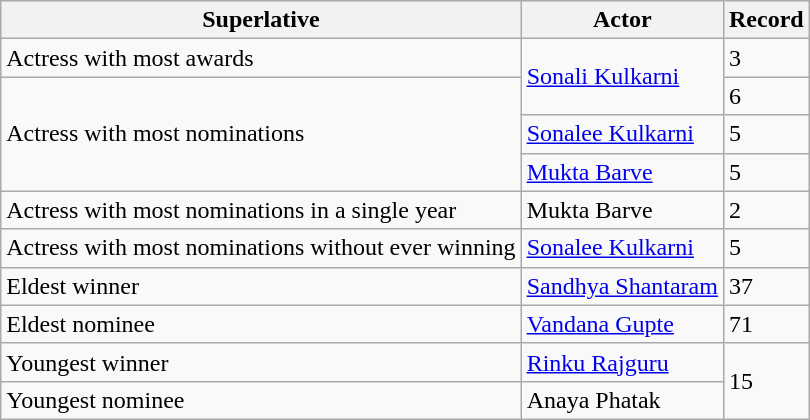<table class="wikitable">
<tr>
<th>Superlative</th>
<th>Actor</th>
<th>Record</th>
</tr>
<tr>
<td>Actress with most awards</td>
<td rowspan="2"><a href='#'>Sonali Kulkarni</a></td>
<td>3</td>
</tr>
<tr>
<td rowspan="3">Actress with most nominations</td>
<td rowspan="1">6</td>
</tr>
<tr>
<td><a href='#'>Sonalee Kulkarni</a></td>
<td>5</td>
</tr>
<tr>
<td><a href='#'>Mukta Barve</a></td>
<td>5</td>
</tr>
<tr>
<td>Actress with most nominations in a single year</td>
<td>Mukta Barve </td>
<td>2</td>
</tr>
<tr>
<td>Actress with most nominations without ever winning</td>
<td><a href='#'>Sonalee Kulkarni</a></td>
<td>5</td>
</tr>
<tr>
<td>Eldest winner</td>
<td><a href='#'>Sandhya Shantaram</a> </td>
<td>37</td>
</tr>
<tr>
<td>Eldest nominee</td>
<td><a href='#'>Vandana Gupte</a> </td>
<td>71</td>
</tr>
<tr>
<td>Youngest winner</td>
<td rowspan="2"><a href='#'>Rinku Rajguru</a> </td>
<td rowspan="3">15</td>
</tr>
<tr>
<td rowspan="2">Youngest nominee</td>
</tr>
<tr>
<td>Anaya Phatak </td>
</tr>
</table>
